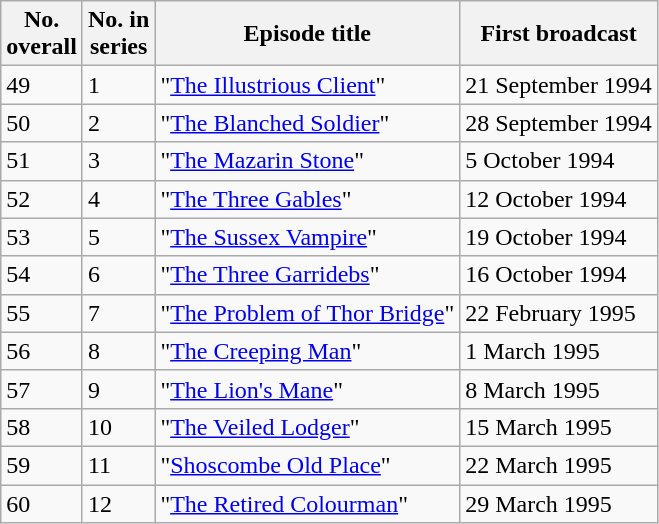<table class="wikitable">
<tr>
<th>No.<br>overall</th>
<th>No. in<br>series</th>
<th>Episode title</th>
<th>First broadcast</th>
</tr>
<tr>
<td>49</td>
<td>1</td>
<td>"<a href='#'>The Illustrious Client</a>"</td>
<td>21 September 1994</td>
</tr>
<tr>
<td>50</td>
<td>2</td>
<td>"<a href='#'>The Blanched Soldier</a>"</td>
<td>28 September 1994</td>
</tr>
<tr>
<td>51</td>
<td>3</td>
<td>"<a href='#'>The Mazarin Stone</a>"</td>
<td>5 October 1994</td>
</tr>
<tr>
<td>52</td>
<td>4</td>
<td>"<a href='#'>The Three Gables</a>"</td>
<td>12 October 1994</td>
</tr>
<tr>
<td>53</td>
<td>5</td>
<td>"<a href='#'>The Sussex Vampire</a>"</td>
<td>19 October 1994</td>
</tr>
<tr>
<td>54</td>
<td>6</td>
<td>"<a href='#'>The Three Garridebs</a>"</td>
<td>16 October 1994</td>
</tr>
<tr>
<td>55</td>
<td>7</td>
<td>"<a href='#'>The Problem of Thor Bridge</a>"</td>
<td>22 February 1995</td>
</tr>
<tr>
<td>56</td>
<td>8</td>
<td>"<a href='#'>The Creeping Man</a>"</td>
<td>1 March 1995</td>
</tr>
<tr>
<td>57</td>
<td>9</td>
<td>"<a href='#'>The Lion's Mane</a>"</td>
<td>8 March 1995</td>
</tr>
<tr>
<td>58</td>
<td>10</td>
<td>"<a href='#'>The Veiled Lodger</a>"</td>
<td>15 March 1995</td>
</tr>
<tr>
<td>59</td>
<td>11</td>
<td>"<a href='#'>Shoscombe Old Place</a>"</td>
<td>22 March 1995</td>
</tr>
<tr>
<td>60</td>
<td>12</td>
<td>"<a href='#'>The Retired Colourman</a>"</td>
<td>29 March 1995</td>
</tr>
</table>
